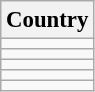<table class="wikitable" style="font-size:95%;">
<tr>
<th>Country</th>
</tr>
<tr>
<td></td>
</tr>
<tr>
<td></td>
</tr>
<tr>
<td></td>
</tr>
<tr>
<td></td>
</tr>
<tr>
<td></td>
</tr>
</table>
